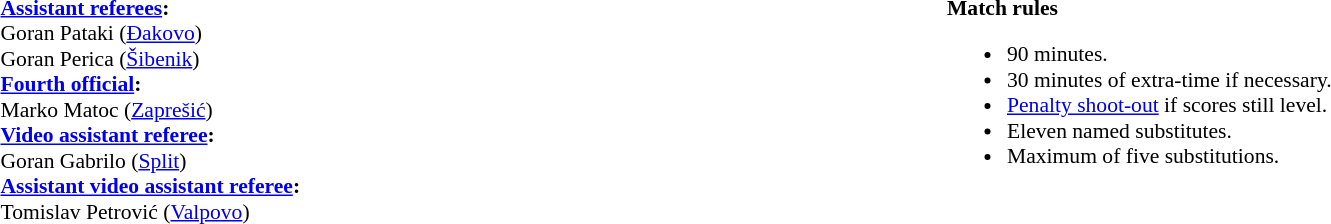<table style="width:100%; font-size:90%;">
<tr>
<td style="width:50%; vertical-align:top;"><br><strong><a href='#'>Assistant referees</a>:</strong>
<br>Goran Pataki (<a href='#'>Đakovo</a>)
<br>Goran Perica (<a href='#'>Šibenik</a>) 
<br><strong><a href='#'>Fourth official</a>:</strong>
<br>Marko Matoc (<a href='#'>Zaprešić</a>) 
<br><strong><a href='#'>Video assistant referee</a>:</strong>
<br>Goran Gabrilo (<a href='#'>Split</a>)
<br><strong><a href='#'>Assistant video assistant referee</a>:</strong>
<br>Tomislav Petrović (<a href='#'>Valpovo</a>)</td>
<td style="width:60%; vertical-align:top;"><br><strong>Match rules</strong><ul><li>90 minutes.</li><li>30 minutes of extra-time if necessary.</li><li><a href='#'>Penalty shoot-out</a> if scores still level.</li><li>Eleven named substitutes.</li><li>Maximum of five substitutions.</li></ul></td>
</tr>
</table>
